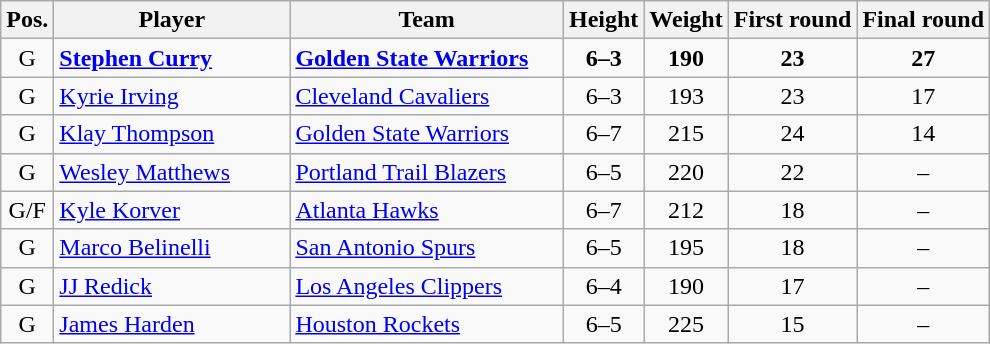<table class="wikitable">
<tr>
<th>Pos.</th>
<th style="width:150px;">Player</th>
<th width=175>Team</th>
<th>Height</th>
<th>Weight</th>
<th>First round</th>
<th>Final round</th>
</tr>
<tr>
<td style="text-align:center">G</td>
<td><strong><a href='#'>Stephen Curry</a></strong></td>
<td><strong><a href='#'>Golden State Warriors</a></strong></td>
<td align=center><strong>6–3</strong></td>
<td align=center><strong>190</strong></td>
<td align=center><strong>23</strong></td>
<td style="text-align:center;"><strong>27</strong></td>
</tr>
<tr>
<td style="text-align:center">G</td>
<td><a href='#'>Kyrie Irving</a></td>
<td><a href='#'>Cleveland Cavaliers</a></td>
<td align=center>6–3</td>
<td align=center>193</td>
<td align=center>23</td>
<td style="text-align:center;">17</td>
</tr>
<tr>
<td style="text-align:center">G</td>
<td><a href='#'>Klay Thompson</a></td>
<td><a href='#'>Golden State Warriors</a></td>
<td align=center>6–7</td>
<td align=center>215</td>
<td align=center>24</td>
<td style="text-align:center;">14</td>
</tr>
<tr>
<td style="text-align:center">G</td>
<td><a href='#'>Wesley Matthews</a></td>
<td><a href='#'>Portland Trail Blazers</a></td>
<td align=center>6–5</td>
<td align=center>220</td>
<td align=center>22</td>
<td style="text-align:center;">–</td>
</tr>
<tr>
<td style="text-align:center">G/F</td>
<td><a href='#'>Kyle Korver</a></td>
<td><a href='#'>Atlanta Hawks</a></td>
<td align=center>6–7</td>
<td align=center>212</td>
<td align=center>18</td>
<td style="text-align:center;">–</td>
</tr>
<tr>
<td style="text-align:center">G</td>
<td><a href='#'>Marco Belinelli</a></td>
<td><a href='#'>San Antonio Spurs</a></td>
<td align=center>6–5</td>
<td align=center>195</td>
<td align=center>18</td>
<td style="text-align:center;">–</td>
</tr>
<tr>
<td style="text-align:center">G</td>
<td><a href='#'>JJ Redick</a></td>
<td><a href='#'>Los Angeles Clippers</a></td>
<td align=center>6–4</td>
<td align=center>190</td>
<td align=center>17</td>
<td style="text-align:center;">–</td>
</tr>
<tr>
<td style="text-align:center">G</td>
<td><a href='#'>James Harden</a></td>
<td><a href='#'>Houston Rockets</a></td>
<td align=center>6–5</td>
<td align=center>225</td>
<td align=center>15</td>
<td style="text-align:center;">–</td>
</tr>
</table>
